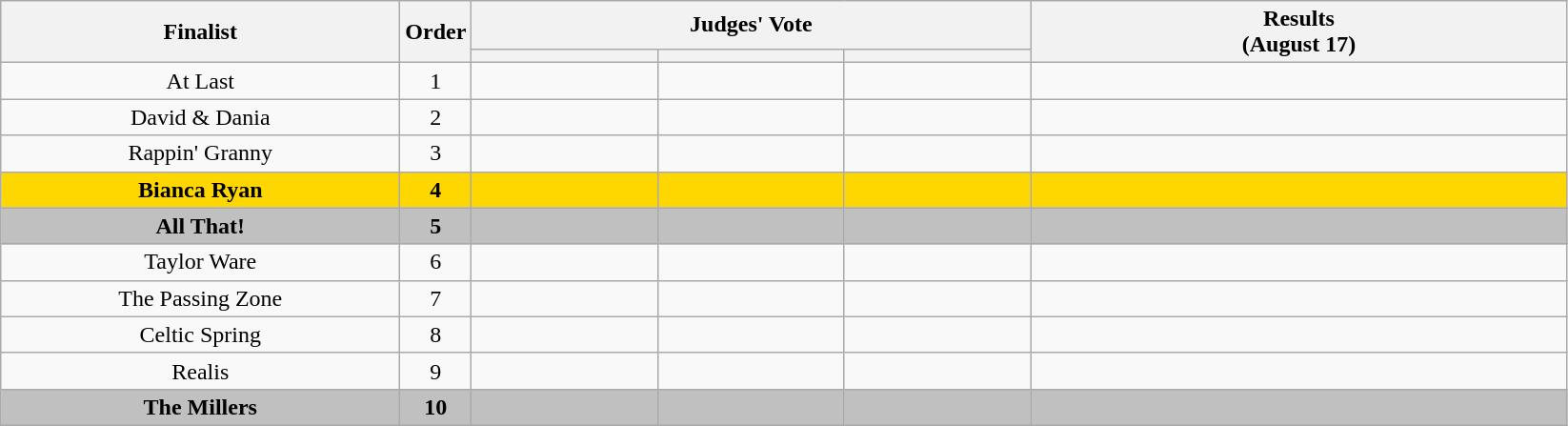<table class="wikitable plainrowheaders sortable" style="text-align:center;">
<tr>
<th scope="col" rowspan="2" class="unsortable" style="width:17em;">Finalist</th>
<th scope="col" rowspan="2" style="width:1em;">Order</th>
<th scope="col" colspan="3" class="unsortable" style="width:24em;">Judges' Vote</th>
<th scope="col" rowspan="2" style="width:23em;">Results <br> (August 17)</th>
</tr>
<tr>
<th scope="col" class="unsortable" style="width:6em;"></th>
<th scope="col" class="unsortable" style="width:6em;"></th>
<th scope="col" class="unsortable" style="width:6em;"></th>
</tr>
<tr>
<td>At Last</td>
<td>1</td>
<td style="text-align: center;"></td>
<td style="text-align: center;"></td>
<td style="text-align: center;"></td>
<td></td>
</tr>
<tr>
<td>David & Dania</td>
<td>2</td>
<td style="text-align:center;"></td>
<td style="text-align:center;"></td>
<td style="text-align:center;"></td>
<td></td>
</tr>
<tr>
<td>Rappin' Granny</td>
<td>3</td>
<td style="text-align:center;"></td>
<td style="text-align:center;"></td>
<td style="text-align:center;"></td>
<td></td>
</tr>
<tr bgcolor=gold>
<td><strong>Bianca Ryan</strong></td>
<td><strong>4</strong></td>
<td style="text-align:center;"></td>
<td style="text-align:center;"></td>
<td style="text-align:center;"></td>
<td><strong></strong></td>
</tr>
<tr style="background:silver;">
<td><strong>All That!</strong></td>
<td><strong>5</strong></td>
<td style="text-align:center;"></td>
<td style="text-align:center;"></td>
<td style="text-align:center;"></td>
<td><strong></strong> </td>
</tr>
<tr>
<td>Taylor Ware</td>
<td>6</td>
<td style="text-align:center;"></td>
<td style="text-align:center;"></td>
<td style="text-align:center;"></td>
<td></td>
</tr>
<tr>
<td>The Passing Zone</td>
<td>7</td>
<td style="text-align:center;"></td>
<td style="text-align:center;"></td>
<td style="text-align:center;"></td>
<td></td>
</tr>
<tr>
<td>Celtic Spring</td>
<td>8</td>
<td style="text-align:center;"></td>
<td style="text-align:center;"></td>
<td style="text-align:center;"></td>
<td></td>
</tr>
<tr>
<td>Realis</td>
<td>9</td>
<td style="text-align:center;"></td>
<td style="text-align:center;"></td>
<td style="text-align:center;"></td>
<td></td>
</tr>
<tr style="background:silver;">
<td><strong>The Millers</strong></td>
<td><strong>10</strong></td>
<td style="text-align:center;"></td>
<td style="text-align:center;"></td>
<td style="text-align:center;"></td>
<td><strong></strong> </td>
</tr>
</table>
